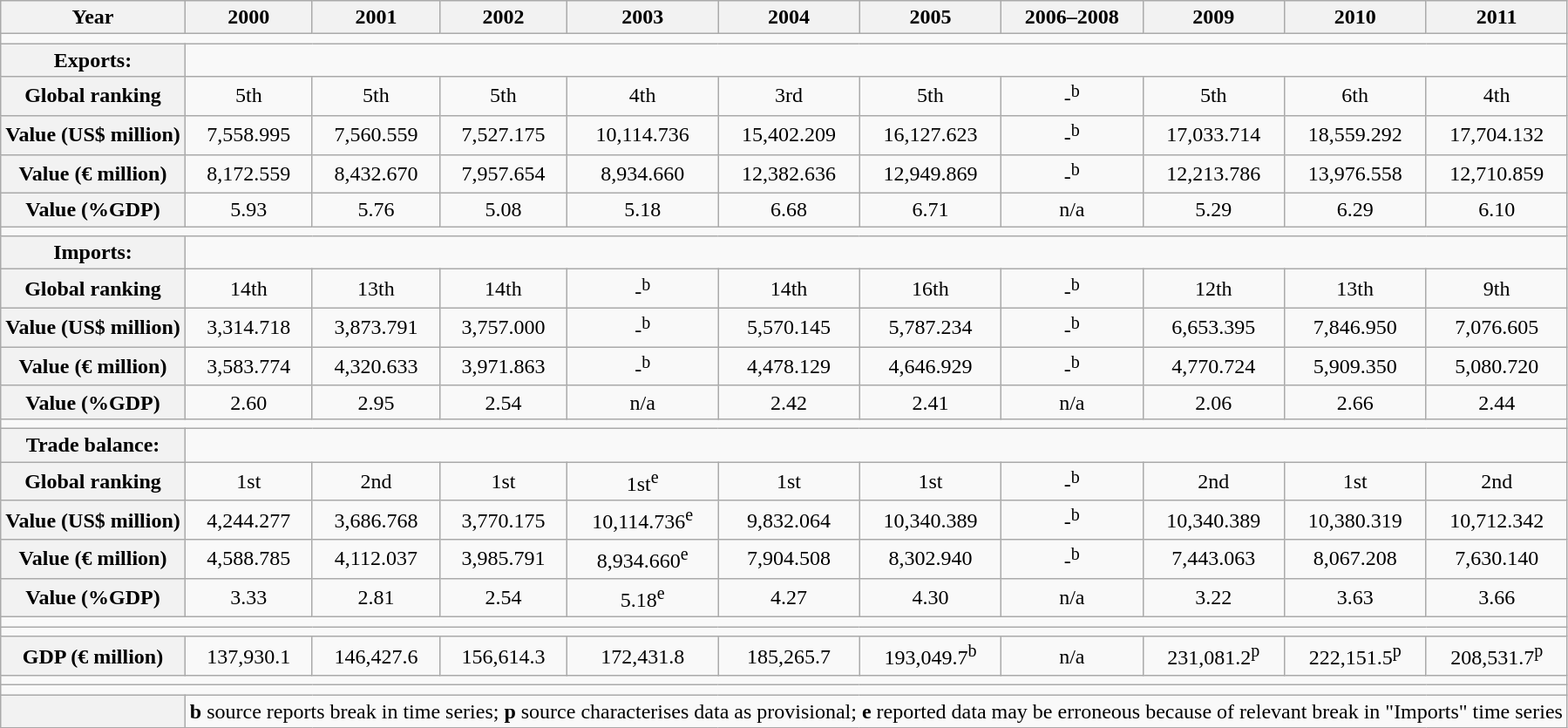<table class="wikitable">
<tr>
<th>Year</th>
<th>2000</th>
<th>2001</th>
<th>2002</th>
<th>2003</th>
<th>2004</th>
<th>2005</th>
<th>2006–2008</th>
<th>2009</th>
<th>2010</th>
<th>2011</th>
</tr>
<tr>
<td colspan="11"></td>
</tr>
<tr style="text-align:center;">
<th>Exports:</th>
<td colspan="10"></td>
</tr>
<tr style="text-align:center;">
<th>Global ranking</th>
<td>5th</td>
<td>5th</td>
<td>5th</td>
<td>4th</td>
<td>3rd</td>
<td>5th</td>
<td>-<sup>b</sup></td>
<td>5th</td>
<td>6th</td>
<td>4th</td>
</tr>
<tr style="text-align:center;">
<th>Value (US$ million)</th>
<td>7,558.995</td>
<td>7,560.559</td>
<td>7,527.175</td>
<td>10,114.736</td>
<td>15,402.209</td>
<td>16,127.623</td>
<td>-<sup>b</sup></td>
<td>17,033.714</td>
<td>18,559.292</td>
<td>17,704.132</td>
</tr>
<tr style="text-align:center;">
<th>Value (€ million)</th>
<td>8,172.559</td>
<td>8,432.670</td>
<td>7,957.654</td>
<td>8,934.660</td>
<td>12,382.636</td>
<td>12,949.869</td>
<td>-<sup>b</sup></td>
<td>12,213.786</td>
<td>13,976.558</td>
<td>12,710.859</td>
</tr>
<tr style="text-align:center;">
<th>Value (%GDP)</th>
<td>5.93</td>
<td>5.76</td>
<td>5.08</td>
<td>5.18</td>
<td>6.68</td>
<td>6.71</td>
<td>n/a</td>
<td>5.29</td>
<td>6.29</td>
<td>6.10</td>
</tr>
<tr>
<td colspan="11"></td>
</tr>
<tr style="text-align:center;">
<th>Imports:</th>
<td colspan="10"></td>
</tr>
<tr style="text-align:center;">
<th>Global ranking</th>
<td>14th</td>
<td>13th</td>
<td>14th</td>
<td>-<sup>b</sup></td>
<td>14th</td>
<td>16th</td>
<td>-<sup>b</sup></td>
<td>12th</td>
<td>13th</td>
<td>9th</td>
</tr>
<tr style="text-align:center;">
<th>Value (US$ million)</th>
<td>3,314.718</td>
<td>3,873.791</td>
<td>3,757.000</td>
<td>-<sup>b</sup></td>
<td>5,570.145</td>
<td>5,787.234</td>
<td>-<sup>b</sup></td>
<td>6,653.395</td>
<td>7,846.950</td>
<td>7,076.605</td>
</tr>
<tr style="text-align:center;">
<th>Value (€ million)</th>
<td>3,583.774</td>
<td>4,320.633</td>
<td>3,971.863</td>
<td>-<sup>b</sup></td>
<td>4,478.129</td>
<td>4,646.929</td>
<td>-<sup>b</sup></td>
<td>4,770.724</td>
<td>5,909.350</td>
<td>5,080.720</td>
</tr>
<tr style="text-align:center;">
<th>Value (%GDP)</th>
<td>2.60</td>
<td>2.95</td>
<td>2.54</td>
<td>n/a</td>
<td>2.42</td>
<td>2.41</td>
<td>n/a</td>
<td>2.06</td>
<td>2.66</td>
<td>2.44</td>
</tr>
<tr>
<td colspan="11"></td>
</tr>
<tr style="text-align:center;">
<th>Trade balance:</th>
<td colspan="10"></td>
</tr>
<tr style="text-align:center;">
<th>Global ranking</th>
<td>1st</td>
<td>2nd</td>
<td>1st</td>
<td>1st<sup>e</sup></td>
<td>1st</td>
<td>1st</td>
<td>-<sup>b</sup></td>
<td>2nd</td>
<td>1st</td>
<td>2nd</td>
</tr>
<tr style="text-align:center;">
<th>Value (US$ million)</th>
<td>4,244.277</td>
<td>3,686.768</td>
<td>3,770.175</td>
<td>10,114.736<sup>e</sup></td>
<td>9,832.064</td>
<td>10,340.389</td>
<td>-<sup>b</sup></td>
<td>10,340.389</td>
<td>10,380.319</td>
<td>10,712.342</td>
</tr>
<tr style="text-align:center;">
<th>Value (€ million)</th>
<td>4,588.785</td>
<td>4,112.037</td>
<td>3,985.791</td>
<td>8,934.660<sup>e</sup></td>
<td>7,904.508</td>
<td>8,302.940</td>
<td>-<sup>b</sup></td>
<td>7,443.063</td>
<td>8,067.208</td>
<td>7,630.140</td>
</tr>
<tr style="text-align:center;">
<th>Value (%GDP)</th>
<td>3.33</td>
<td>2.81</td>
<td>2.54</td>
<td>5.18<sup>e</sup></td>
<td>4.27</td>
<td>4.30</td>
<td>n/a</td>
<td>3.22</td>
<td>3.63</td>
<td>3.66</td>
</tr>
<tr>
<td colspan="11"></td>
</tr>
<tr>
<td colspan="11"></td>
</tr>
<tr style="text-align:center;">
<th>GDP (€ million)</th>
<td>137,930.1</td>
<td>146,427.6</td>
<td>156,614.3</td>
<td>172,431.8</td>
<td>185,265.7</td>
<td>193,049.7<sup>b</sup></td>
<td>n/a</td>
<td>231,081.2<sup>p</sup></td>
<td>222,151.5<sup>p</sup></td>
<td>208,531.7<sup>p</sup></td>
</tr>
<tr>
<td colspan="11"></td>
</tr>
<tr>
<td colspan="11"></td>
</tr>
<tr>
<th></th>
<td style="text-align:left;" colspan="10"><span><strong>b</strong> source reports break in time series; <strong>p</strong> source characterises data as provisional; <strong>e</strong> reported data may be erroneous because of relevant break in "Imports" time series</span></td>
</tr>
</table>
